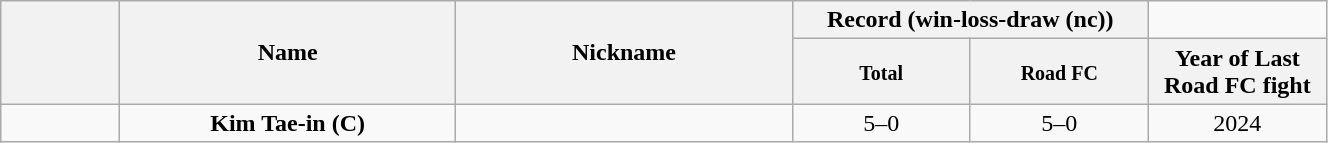<table class="wikitable" width="70%" style="text-align:center;">
<tr>
<th rowspan="2" width="6%"></th>
<th rowspan="2" width="17%">Name</th>
<th rowspan="2" width="17%">Nickname</th>
<th colspan="2" width="18%">Record (win-loss-draw (nc))</th>
</tr>
<tr>
<th width="9%"><small>Total</small></th>
<th width="9%"><small>Road FC</small></th>
<th width="9%">Year of Last Road FC fight</th>
</tr>
<tr>
<td></td>
<td><strong>Kim Tae-in (C)</strong></td>
<td></td>
<td>5–0</td>
<td>5–0</td>
<td>2024</td>
</tr>
</table>
